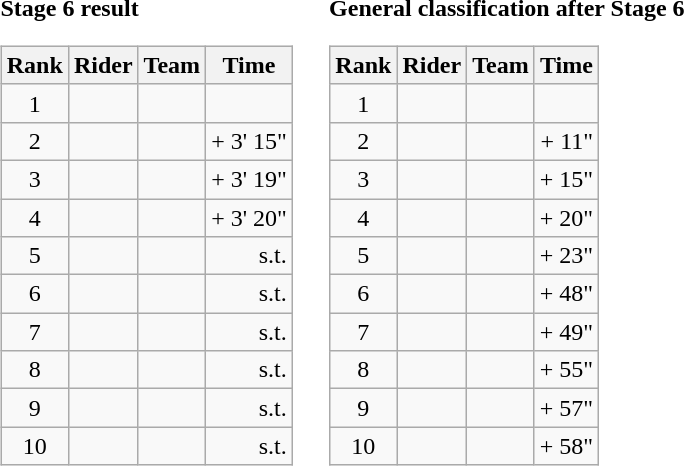<table>
<tr>
<td><strong>Stage 6 result</strong><br><table class="wikitable">
<tr>
<th scope="col">Rank</th>
<th scope="col">Rider</th>
<th scope="col">Team</th>
<th scope="col">Time</th>
</tr>
<tr>
<td style="text-align:center;">1</td>
<td></td>
<td></td>
<td style="text-align:right;"></td>
</tr>
<tr>
<td style="text-align:center;">2</td>
<td></td>
<td></td>
<td style="text-align:right;">+ 3' 15"</td>
</tr>
<tr>
<td style="text-align:center;">3</td>
<td></td>
<td></td>
<td style="text-align:right;">+ 3' 19"</td>
</tr>
<tr>
<td style="text-align:center;">4</td>
<td></td>
<td></td>
<td style="text-align:right;">+ 3' 20"</td>
</tr>
<tr>
<td style="text-align:center;">5</td>
<td></td>
<td></td>
<td style="text-align:right;">s.t.</td>
</tr>
<tr>
<td style="text-align:center;">6</td>
<td></td>
<td></td>
<td style="text-align:right;">s.t.</td>
</tr>
<tr>
<td style="text-align:center;">7</td>
<td></td>
<td></td>
<td style="text-align:right;">s.t.</td>
</tr>
<tr>
<td style="text-align:center;">8</td>
<td></td>
<td></td>
<td style="text-align:right;">s.t.</td>
</tr>
<tr>
<td style="text-align:center;">9</td>
<td></td>
<td></td>
<td style="text-align:right;">s.t.</td>
</tr>
<tr>
<td style="text-align:center;">10</td>
<td></td>
<td></td>
<td style="text-align:right;">s.t.</td>
</tr>
</table>
</td>
<td></td>
<td><strong>General classification after Stage 6</strong><br><table class="wikitable">
<tr>
<th scope="col">Rank</th>
<th scope="col">Rider</th>
<th scope="col">Team</th>
<th scope="col">Time</th>
</tr>
<tr>
<td style="text-align:center;">1</td>
<td></td>
<td></td>
<td style="text-align:right;"></td>
</tr>
<tr>
<td style="text-align:center;">2</td>
<td></td>
<td></td>
<td style="text-align:right;">+ 11"</td>
</tr>
<tr>
<td style="text-align:center;">3</td>
<td></td>
<td></td>
<td style="text-align:right;">+ 15"</td>
</tr>
<tr>
<td style="text-align:center;">4</td>
<td></td>
<td></td>
<td style="text-align:right;">+ 20"</td>
</tr>
<tr>
<td style="text-align:center;">5</td>
<td></td>
<td></td>
<td style="text-align:right;">+ 23"</td>
</tr>
<tr>
<td style="text-align:center;">6</td>
<td></td>
<td></td>
<td style="text-align:right;">+ 48"</td>
</tr>
<tr>
<td style="text-align:center;">7</td>
<td></td>
<td></td>
<td style="text-align:right;">+ 49"</td>
</tr>
<tr>
<td style="text-align:center;">8</td>
<td></td>
<td></td>
<td style="text-align:right;">+ 55"</td>
</tr>
<tr>
<td style="text-align:center;">9</td>
<td></td>
<td></td>
<td style="text-align:right;">+ 57"</td>
</tr>
<tr>
<td style="text-align:center;">10</td>
<td></td>
<td></td>
<td style="text-align:right;">+ 58"</td>
</tr>
</table>
</td>
</tr>
</table>
